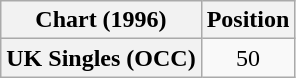<table class="wikitable plainrowheaders" style="text-align:center">
<tr>
<th>Chart (1996)</th>
<th>Position</th>
</tr>
<tr>
<th scope="row">UK Singles (OCC)</th>
<td>50</td>
</tr>
</table>
